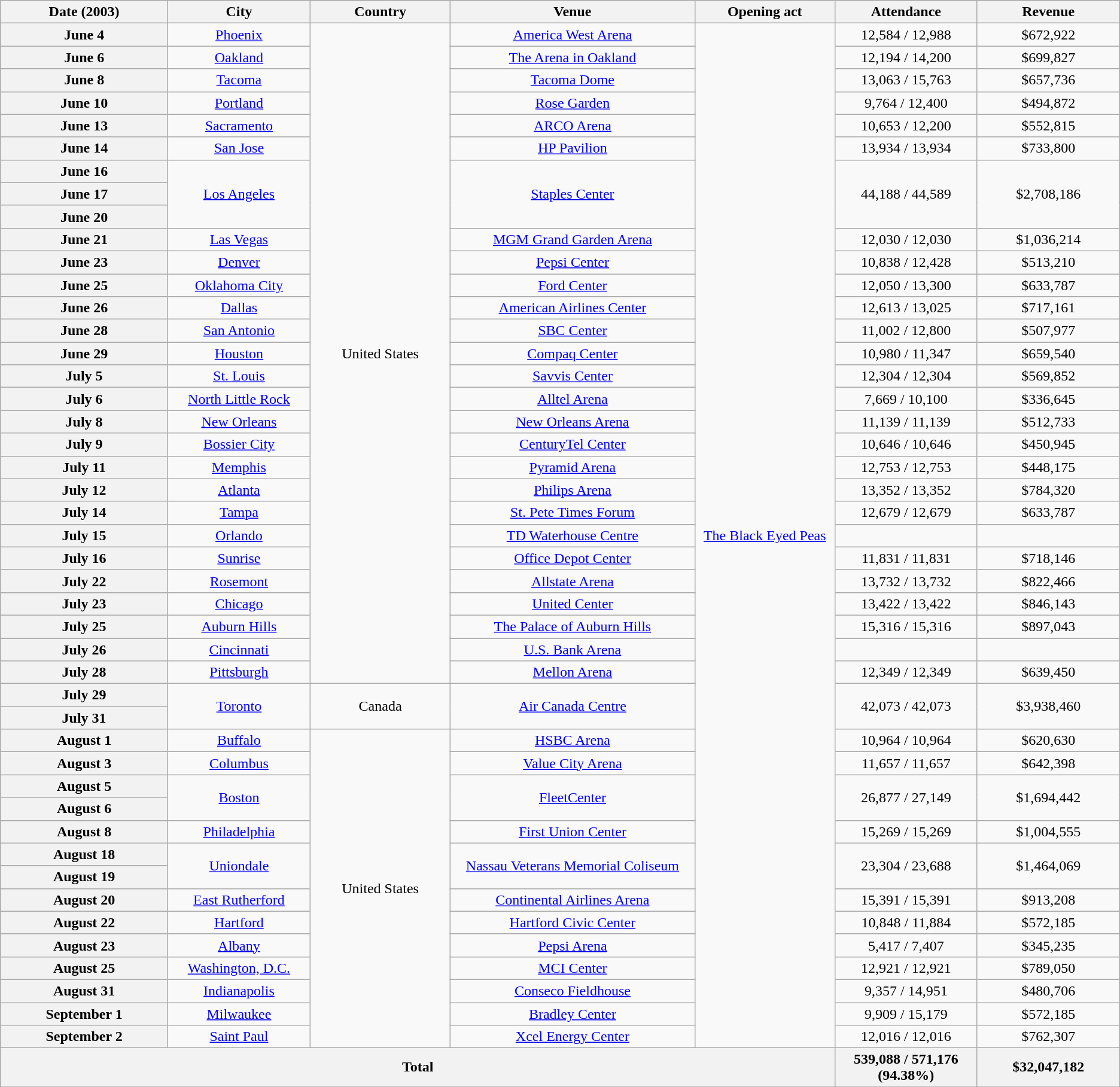<table class="wikitable plainrowheaders" style="text-align:center;">
<tr>
<th scope="col" style="width:12em;">Date (2003)</th>
<th scope="col" style="width:10em;">City</th>
<th scope="col" style="width:10em;">Country</th>
<th scope="col" style="width:18em;">Venue</th>
<th scope="col" style="width:10em;">Opening act</th>
<th scope="col" style="width:10em;">Attendance</th>
<th scope="col" style="width:10em;">Revenue</th>
</tr>
<tr>
<th scope="row" style="text-align:center;">June 4</th>
<td><a href='#'>Phoenix</a></td>
<td rowspan="29">United States</td>
<td><a href='#'>America West Arena</a></td>
<td rowspan="45"><a href='#'>The Black Eyed Peas</a></td>
<td>12,584 / 12,988</td>
<td>$672,922</td>
</tr>
<tr>
<th scope="row" style="text-align:center;">June 6</th>
<td><a href='#'>Oakland</a></td>
<td><a href='#'>The Arena in Oakland</a></td>
<td>12,194 / 14,200</td>
<td>$699,827</td>
</tr>
<tr>
<th scope="row" style="text-align:center;">June 8</th>
<td><a href='#'>Tacoma</a></td>
<td><a href='#'>Tacoma Dome</a></td>
<td>13,063 / 15,763</td>
<td>$657,736</td>
</tr>
<tr>
<th scope="row" style="text-align:center;">June 10</th>
<td><a href='#'>Portland</a></td>
<td><a href='#'>Rose Garden</a></td>
<td>9,764 / 12,400</td>
<td>$494,872</td>
</tr>
<tr>
<th scope="row" style="text-align:center;">June 13</th>
<td><a href='#'>Sacramento</a></td>
<td><a href='#'>ARCO Arena</a></td>
<td>10,653 / 12,200</td>
<td>$552,815</td>
</tr>
<tr>
<th scope="row" style="text-align:center;">June 14</th>
<td><a href='#'>San Jose</a></td>
<td><a href='#'>HP Pavilion</a></td>
<td>13,934 / 13,934</td>
<td>$733,800</td>
</tr>
<tr>
<th scope="row" style="text-align:center;">June 16</th>
<td rowspan="3"><a href='#'>Los Angeles</a></td>
<td rowspan="3"><a href='#'>Staples Center</a></td>
<td rowspan="3">44,188 / 44,589</td>
<td rowspan="3">$2,708,186</td>
</tr>
<tr>
<th scope="row" style="text-align:center;">June 17</th>
</tr>
<tr>
<th scope="row" style="text-align:center;">June 20</th>
</tr>
<tr>
<th scope="row" style="text-align:center;">June 21</th>
<td><a href='#'>Las Vegas</a></td>
<td><a href='#'>MGM Grand Garden Arena</a></td>
<td>12,030 / 12,030</td>
<td>$1,036,214</td>
</tr>
<tr>
<th scope="row" style="text-align:center;">June 23</th>
<td><a href='#'>Denver</a></td>
<td><a href='#'>Pepsi Center</a></td>
<td>10,838 / 12,428</td>
<td>$513,210</td>
</tr>
<tr>
<th scope="row" style="text-align:center;">June 25</th>
<td><a href='#'>Oklahoma City</a></td>
<td><a href='#'>Ford Center</a></td>
<td>12,050 / 13,300</td>
<td>$633,787</td>
</tr>
<tr>
<th scope="row" style="text-align:center;">June 26</th>
<td><a href='#'>Dallas</a></td>
<td><a href='#'>American Airlines Center</a></td>
<td>12,613 / 13,025</td>
<td>$717,161</td>
</tr>
<tr>
<th scope="row" style="text-align:center;">June 28</th>
<td><a href='#'>San Antonio</a></td>
<td><a href='#'>SBC Center</a></td>
<td>11,002 / 12,800</td>
<td>$507,977</td>
</tr>
<tr>
<th scope="row" style="text-align:center;">June 29</th>
<td><a href='#'>Houston</a></td>
<td><a href='#'>Compaq Center</a></td>
<td>10,980 / 11,347</td>
<td>$659,540</td>
</tr>
<tr>
<th scope="row" style="text-align:center;">July 5</th>
<td><a href='#'>St. Louis</a></td>
<td><a href='#'>Savvis Center</a></td>
<td>12,304 / 12,304</td>
<td>$569,852</td>
</tr>
<tr>
<th scope="row" style="text-align:center;">July 6</th>
<td><a href='#'>North Little Rock</a></td>
<td><a href='#'>Alltel Arena</a></td>
<td>7,669 / 10,100</td>
<td>$336,645</td>
</tr>
<tr>
<th scope="row" style="text-align:center;">July 8</th>
<td><a href='#'>New Orleans</a></td>
<td><a href='#'>New Orleans Arena</a></td>
<td>11,139 / 11,139</td>
<td>$512,733</td>
</tr>
<tr>
<th scope="row" style="text-align:center;">July 9</th>
<td><a href='#'>Bossier City</a></td>
<td><a href='#'>CenturyTel Center</a></td>
<td>10,646 / 10,646</td>
<td>$450,945</td>
</tr>
<tr>
<th scope="row" style="text-align:center;">July 11</th>
<td><a href='#'>Memphis</a></td>
<td><a href='#'>Pyramid Arena</a></td>
<td>12,753 / 12,753</td>
<td>$448,175</td>
</tr>
<tr>
<th scope="row" style="text-align:center;">July 12</th>
<td><a href='#'>Atlanta</a></td>
<td><a href='#'>Philips Arena</a></td>
<td>13,352 / 13,352</td>
<td>$784,320</td>
</tr>
<tr>
<th scope="row" style="text-align:center;">July 14</th>
<td><a href='#'>Tampa</a></td>
<td><a href='#'>St. Pete Times Forum</a></td>
<td>12,679 / 12,679</td>
<td>$633,787</td>
</tr>
<tr>
<th scope="row" style="text-align:center;">July 15</th>
<td><a href='#'>Orlando</a></td>
<td><a href='#'>TD Waterhouse Centre</a></td>
<td></td>
<td></td>
</tr>
<tr>
<th scope="row" style="text-align:center;">July 16</th>
<td><a href='#'>Sunrise</a></td>
<td><a href='#'>Office Depot Center</a></td>
<td>11,831 / 11,831</td>
<td>$718,146</td>
</tr>
<tr>
<th scope="row" style="text-align:center;">July 22</th>
<td><a href='#'>Rosemont</a></td>
<td><a href='#'>Allstate Arena</a></td>
<td>13,732 / 13,732</td>
<td>$822,466</td>
</tr>
<tr>
<th scope="row" style="text-align:center;">July 23</th>
<td><a href='#'>Chicago</a></td>
<td><a href='#'>United Center</a></td>
<td>13,422 / 13,422</td>
<td>$846,143</td>
</tr>
<tr>
<th scope="row" style="text-align:center;">July 25</th>
<td><a href='#'>Auburn Hills</a></td>
<td><a href='#'>The Palace of Auburn Hills</a></td>
<td>15,316 / 15,316</td>
<td>$897,043</td>
</tr>
<tr>
<th scope="row" style="text-align:center;">July 26</th>
<td><a href='#'>Cincinnati</a></td>
<td><a href='#'>U.S. Bank Arena</a></td>
<td></td>
<td></td>
</tr>
<tr>
<th scope="row" style="text-align:center;">July 28</th>
<td><a href='#'>Pittsburgh</a></td>
<td><a href='#'>Mellon Arena</a></td>
<td>12,349 / 12,349</td>
<td>$639,450</td>
</tr>
<tr>
<th scope="row" style="text-align:center;">July 29</th>
<td rowspan="2"><a href='#'>Toronto</a></td>
<td rowspan="2">Canada</td>
<td rowspan="2"><a href='#'>Air Canada Centre</a></td>
<td rowspan="2">42,073 / 42,073</td>
<td rowspan="2">$3,938,460</td>
</tr>
<tr>
<th scope="row" style="text-align:center;">July 31</th>
</tr>
<tr>
<th scope="row" style="text-align:center;">August 1</th>
<td><a href='#'>Buffalo</a></td>
<td rowspan="14">United States</td>
<td><a href='#'>HSBC Arena</a></td>
<td>10,964 / 10,964</td>
<td>$620,630</td>
</tr>
<tr>
<th scope="row" style="text-align:center;">August 3</th>
<td><a href='#'>Columbus</a></td>
<td><a href='#'>Value City Arena</a></td>
<td>11,657 / 11,657</td>
<td>$642,398</td>
</tr>
<tr>
<th scope="row" style="text-align:center;">August 5</th>
<td rowspan="2"><a href='#'>Boston</a></td>
<td rowspan="2"><a href='#'>FleetCenter</a></td>
<td rowspan="2">26,877 / 27,149</td>
<td rowspan="2">$1,694,442</td>
</tr>
<tr>
<th scope="row" style="text-align:center;">August 6</th>
</tr>
<tr>
<th scope="row" style="text-align:center;">August 8</th>
<td><a href='#'>Philadelphia</a></td>
<td><a href='#'>First Union Center</a></td>
<td>15,269 / 15,269</td>
<td>$1,004,555</td>
</tr>
<tr>
<th scope="row" style="text-align:center;">August 18</th>
<td rowspan="2"><a href='#'>Uniondale</a></td>
<td rowspan="2"><a href='#'>Nassau Veterans Memorial Coliseum</a></td>
<td rowspan="2">23,304 / 23,688</td>
<td rowspan="2">$1,464,069</td>
</tr>
<tr>
<th scope="row" style="text-align:center;">August 19</th>
</tr>
<tr>
<th scope="row" style="text-align:center;">August 20</th>
<td><a href='#'>East Rutherford</a></td>
<td><a href='#'>Continental Airlines Arena</a></td>
<td>15,391 / 15,391</td>
<td>$913,208</td>
</tr>
<tr>
<th scope="row" style="text-align:center;">August 22</th>
<td><a href='#'>Hartford</a></td>
<td><a href='#'>Hartford Civic Center</a></td>
<td>10,848 / 11,884</td>
<td>$572,185</td>
</tr>
<tr>
<th scope="row" style="text-align:center;">August 23</th>
<td><a href='#'>Albany</a></td>
<td><a href='#'>Pepsi Arena</a></td>
<td>5,417 / 7,407</td>
<td>$345,235</td>
</tr>
<tr>
<th scope="row" style="text-align:center;">August 25</th>
<td><a href='#'>Washington, D.C.</a></td>
<td><a href='#'>MCI Center</a></td>
<td>12,921 / 12,921</td>
<td>$789,050</td>
</tr>
<tr>
<th scope="row" style="text-align:center;">August 31</th>
<td><a href='#'>Indianapolis</a></td>
<td><a href='#'>Conseco Fieldhouse</a></td>
<td>9,357 / 14,951</td>
<td>$480,706</td>
</tr>
<tr>
<th scope="row" style="text-align:center;">September 1</th>
<td><a href='#'>Milwaukee</a></td>
<td><a href='#'>Bradley Center</a></td>
<td>9,909 / 15,179</td>
<td>$572,185</td>
</tr>
<tr>
<th scope="row" style="text-align:center;">September 2</th>
<td><a href='#'>Saint Paul</a></td>
<td><a href='#'>Xcel Energy Center</a></td>
<td>12,016 / 12,016</td>
<td>$762,307</td>
</tr>
<tr>
<th colspan="5">Total</th>
<th>539,088 / 571,176 (94.38%)</th>
<th>$32,047,182</th>
</tr>
<tr>
</tr>
</table>
